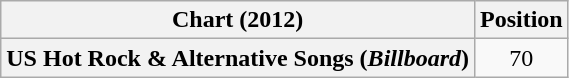<table class="wikitable plainrowheaders" style="text-align:center">
<tr>
<th scope="col">Chart (2012)</th>
<th scope="col">Position</th>
</tr>
<tr>
<th scope="row">US Hot Rock & Alternative Songs (<em>Billboard</em>)</th>
<td>70</td>
</tr>
</table>
